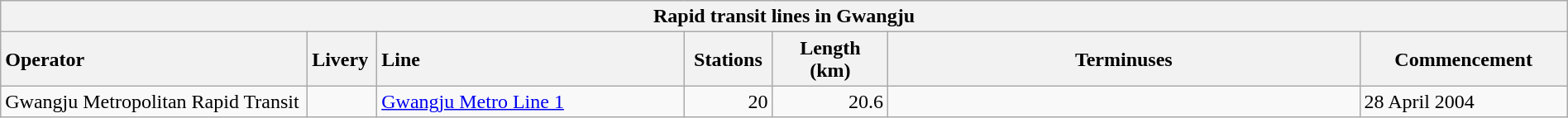<table class="wikitable sortable collapsible" style="width:100%">
<tr>
<th colspan=7>Rapid transit lines in Gwangju</th>
</tr>
<tr>
<th style="text-align:left" scope="col" width="225">Operator</th>
<th style="text-align:left" scope="col" width="43">Livery</th>
<th style="text-align:left" scope="col" width="225">Line</th>
<th scope="col" width="60">Stations</th>
<th scope="col" width="80">Length (km)</th>
<th scope="col" width="350">Terminuses</th>
<th scope="col" width="150">Commencement</th>
</tr>
<tr>
<td style="text-align:left">Gwangju Metropolitan Rapid Transit</td>
<td></td>
<td><a href='#'>Gwangju Metro Line 1</a></td>
<td style="text-align:right">20</td>
<td style="text-align:right">20.6</td>
<td style="text-align:left"></td>
<td style="text-align:left">28 April 2004</td>
</tr>
</table>
